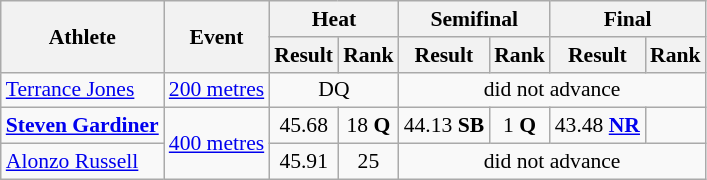<table class="wikitable"  style=font-size:90%>
<tr>
<th rowspan="2">Athlete</th>
<th rowspan="2">Event</th>
<th colspan="2">Heat</th>
<th colspan="2">Semifinal</th>
<th colspan="2">Final</th>
</tr>
<tr>
<th>Result</th>
<th>Rank</th>
<th>Result</th>
<th>Rank</th>
<th>Result</th>
<th>Rank</th>
</tr>
<tr style=text-align:center>
<td style=text-align:left><a href='#'>Terrance Jones</a></td>
<td style=text-align:left><a href='#'>200 metres</a></td>
<td colspan=2>DQ</td>
<td colspan=4>did not advance</td>
</tr>
<tr style=text-align:center>
<td style=text-align:left><strong><a href='#'>Steven Gardiner</a></strong></td>
<td style=text-align:left rowspan=2><a href='#'>400 metres</a></td>
<td>45.68</td>
<td>18 <strong>Q</strong></td>
<td>44.13 <strong>SB</strong></td>
<td>1 <strong>Q</strong></td>
<td>43.48 <strong><a href='#'>NR</a></strong></td>
<td></td>
</tr>
<tr style=text-align:center>
<td style=text-align:left><a href='#'>Alonzo Russell</a></td>
<td>45.91</td>
<td>25</td>
<td colspan=4>did not advance</td>
</tr>
</table>
